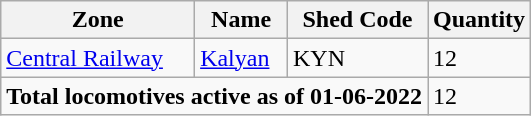<table class="wikitable">
<tr>
<th>Zone</th>
<th>Name</th>
<th>Shed Code</th>
<th>Quantity</th>
</tr>
<tr>
<td><a href='#'>Central Railway</a></td>
<td><a href='#'>Kalyan</a></td>
<td>KYN</td>
<td>12</td>
</tr>
<tr>
<td colspan="3"><strong>Total locomotives active as of 01-06-2022</strong></td>
<td>12</td>
</tr>
</table>
